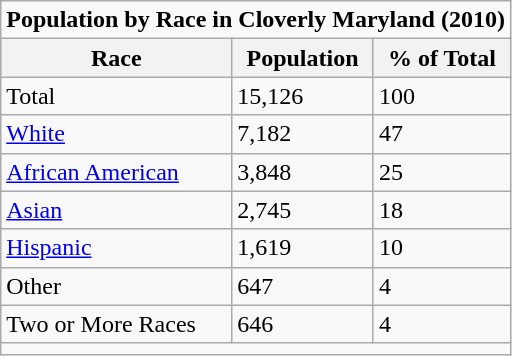<table class="wikitable sortable">
<tr>
<td colspan="3" style="text-align:center;"><strong>Population by Race in Cloverly Maryland (2010)</strong></td>
</tr>
<tr>
<th>Race</th>
<th>Population</th>
<th>% of Total</th>
</tr>
<tr>
<td>Total</td>
<td>15,126</td>
<td>100</td>
</tr>
<tr>
<td><a href='#'>White</a></td>
<td>7,182</td>
<td>47</td>
</tr>
<tr>
<td><a href='#'>African American</a></td>
<td>3,848</td>
<td>25</td>
</tr>
<tr>
<td><a href='#'>Asian</a></td>
<td>2,745</td>
<td>18</td>
</tr>
<tr>
<td><a href='#'>Hispanic</a></td>
<td>1,619</td>
<td>10</td>
</tr>
<tr>
<td>Other</td>
<td>647</td>
<td>4</td>
</tr>
<tr>
<td>Two or More Races</td>
<td>646</td>
<td>4</td>
</tr>
<tr>
<td colspan="3"></td>
</tr>
</table>
